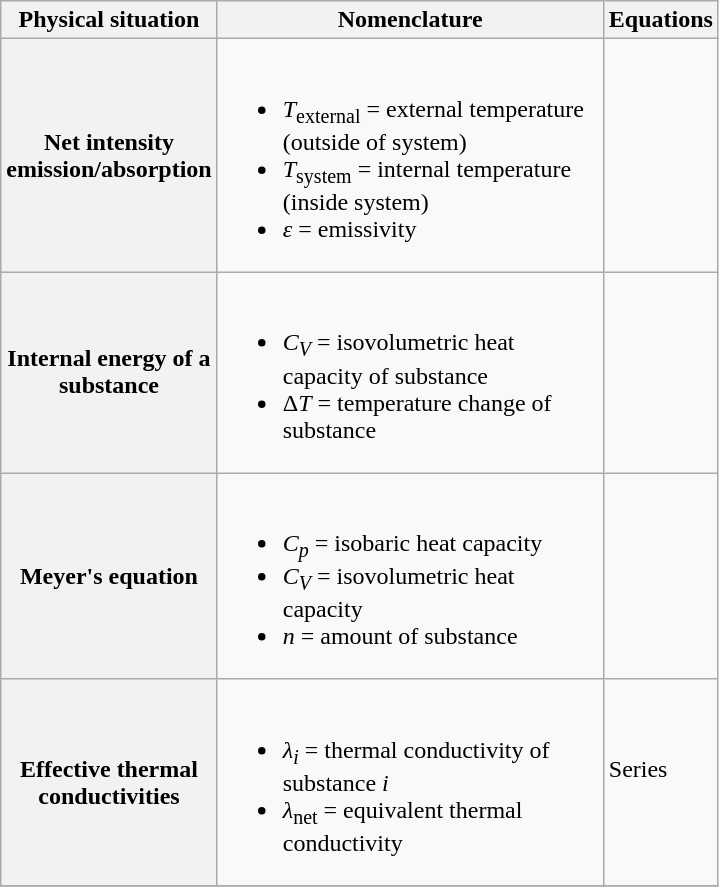<table class="wikitable">
<tr>
<th scope="col" width="100">Physical situation</th>
<th scope="col" width="250">Nomenclature</th>
<th scope="col" width="10">Equations</th>
</tr>
<tr>
<th>Net intensity emission/absorption</th>
<td><br><ul><li><em>T</em><sub>external</sub> = external temperature (outside of system)</li><li><em>T</em><sub>system</sub> = internal temperature (inside system)</li><li><em>ε</em> = emissivity</li></ul></td>
<td></td>
</tr>
<tr>
<th>Internal energy of a substance</th>
<td><br><ul><li><em>C<sub>V</sub></em> = isovolumetric heat capacity of substance</li><li>Δ<em>T</em> = temperature change of substance</li></ul></td>
<td></td>
</tr>
<tr>
<th>Meyer's equation</th>
<td><br><ul><li><em>C<sub>p</sub></em> = isobaric heat capacity</li><li><em>C<sub>V</sub></em> = isovolumetric heat capacity</li><li><em>n</em> = amount of substance</li></ul></td>
<td></td>
</tr>
<tr>
<th>Effective thermal conductivities</th>
<td><br><ul><li><em>λ<sub>i</sub></em> = thermal conductivity of substance <em>i</em></li><li><em>λ</em><sub>net</sub> = equivalent thermal conductivity</li></ul></td>
<td>Series<br><br></td>
</tr>
<tr>
</tr>
</table>
